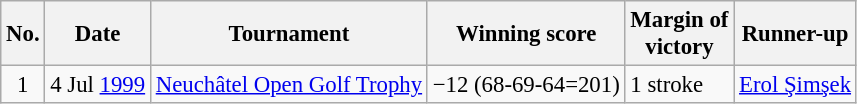<table class="wikitable" style="font-size:95%;">
<tr>
<th>No.</th>
<th>Date</th>
<th>Tournament</th>
<th>Winning score</th>
<th>Margin of<br>victory</th>
<th>Runner-up</th>
</tr>
<tr>
<td align=center>1</td>
<td>4 Jul <a href='#'>1999</a></td>
<td><a href='#'>Neuchâtel Open Golf Trophy</a></td>
<td>−12 (68-69-64=201)</td>
<td>1 stroke</td>
<td> <a href='#'>Erol Şimşek</a></td>
</tr>
</table>
